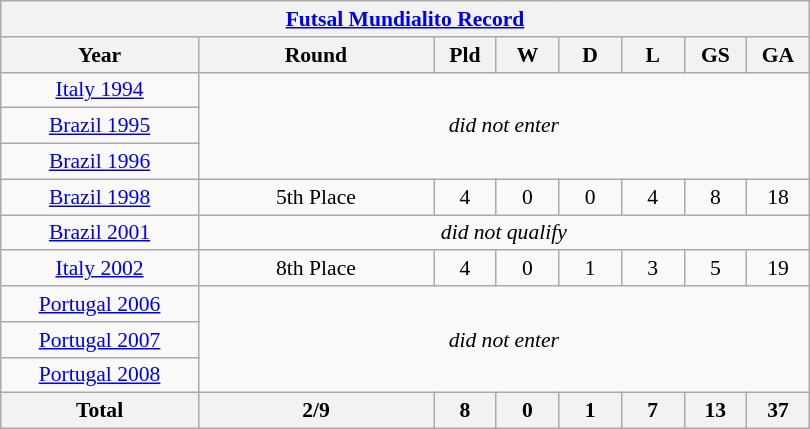<table class="wikitable" style="text-align: center;font-size:90%;">
<tr>
<th colspan=8><a href='#'>Futsal Mundialito Record</a></th>
</tr>
<tr>
<th width=125>Year</th>
<th width=150>Round</th>
<th width=35>Pld</th>
<th width=35>W</th>
<th width=35>D</th>
<th width=35>L</th>
<th width=35>GS</th>
<th width=35>GA</th>
</tr>
<tr>
<td><a href='#'>Italy 1994</a></td>
<td colspan=7 rowspan=3><em>did not enter</em></td>
</tr>
<tr>
<td><a href='#'>Brazil 1995</a></td>
</tr>
<tr>
<td><a href='#'>Brazil 1996</a></td>
</tr>
<tr>
<td><a href='#'>Brazil 1998</a></td>
<td>5th Place</td>
<td>4</td>
<td>0</td>
<td>0</td>
<td>4</td>
<td>8</td>
<td>18</td>
</tr>
<tr>
<td><a href='#'>Brazil 2001</a></td>
<td colspan=7 rowspan=1><em>did not qualify</em></td>
</tr>
<tr>
<td><a href='#'>Italy 2002</a></td>
<td>8th Place</td>
<td>4</td>
<td>0</td>
<td>1</td>
<td>3</td>
<td>5</td>
<td>19</td>
</tr>
<tr>
<td><a href='#'>Portugal 2006</a></td>
<td colspan=7 rowspan=3><em>did not enter</em></td>
</tr>
<tr>
<td><a href='#'>Portugal 2007</a></td>
</tr>
<tr>
<td><a href='#'>Portugal 2008</a></td>
</tr>
<tr>
<th><strong>Total</strong></th>
<th>2/9</th>
<th>8</th>
<th>0</th>
<th>1</th>
<th>7</th>
<th>13</th>
<th>37</th>
</tr>
</table>
